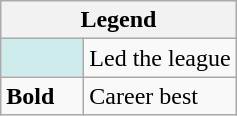<table class="wikitable">
<tr>
<th colspan="2">Legend</th>
</tr>
<tr>
<td style="background:#cfecec; width:3em;"></td>
<td>Led the league</td>
</tr>
<tr>
<td><strong>Bold</strong></td>
<td>Career best</td>
</tr>
</table>
